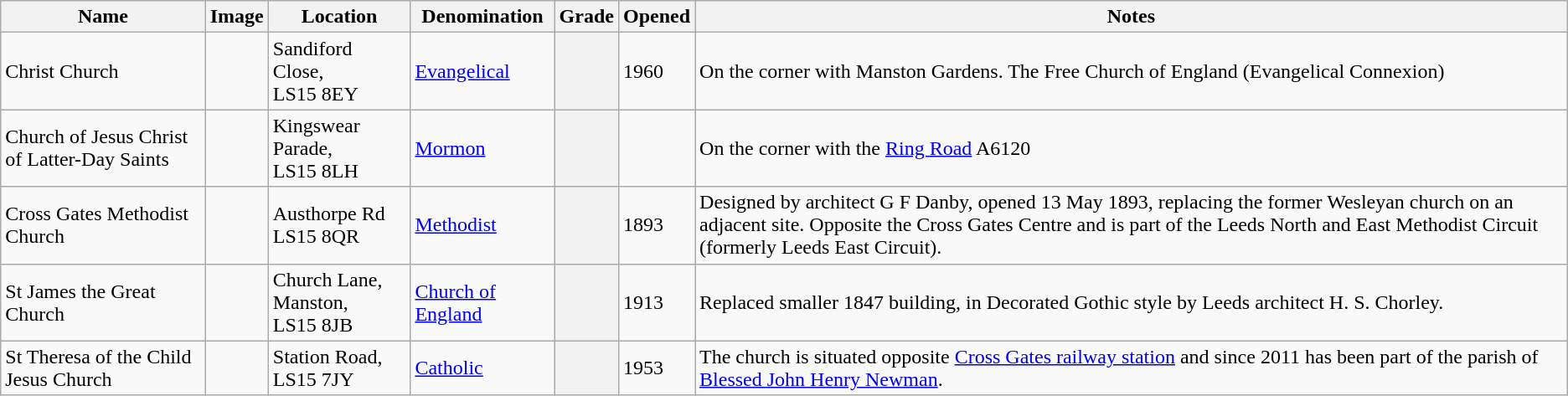<table class="wikitable sortable">
<tr>
<th>Name</th>
<th class="unsortable">Image</th>
<th>Location</th>
<th>Denomination</th>
<th>Grade</th>
<th>Opened</th>
<th class="unsortable">Notes</th>
</tr>
<tr>
<td>Christ Church</td>
<td></td>
<td>Sandiford Close,<br>LS15 8EY</td>
<td><a href='#'>Evangelical</a></td>
<th></th>
<td>1960</td>
<td>On the corner with Manston Gardens. The Free Church of England (Evangelical Connexion)</td>
</tr>
<tr>
<td>Church of Jesus Christ of Latter-Day Saints</td>
<td></td>
<td>Kingswear Parade,<br>LS15 8LH</td>
<td><a href='#'>Mormon</a></td>
<th></th>
<td></td>
<td>On the corner with the <a href='#'>Ring Road</a> A6120</td>
</tr>
<tr>
<td>Cross Gates Methodist Church </td>
<td></td>
<td>Austhorpe Rd<br>LS15 8QR</td>
<td><a href='#'>Methodist</a></td>
<th></th>
<td>1893</td>
<td>Designed by architect G F Danby, opened 13 May 1893, replacing the former Wesleyan church on an adjacent site. Opposite the Cross Gates Centre and is part of the Leeds North and East Methodist Circuit (formerly Leeds East Circuit).</td>
</tr>
<tr>
<td>St James the Great Church </td>
<td></td>
<td>Church Lane, Manston,<br>LS15 8JB</td>
<td><a href='#'>Church of England</a></td>
<th></th>
<td>1913</td>
<td>Replaced smaller 1847 building, in Decorated Gothic style by Leeds architect H. S. Chorley.</td>
</tr>
<tr>
<td>St Theresa of the Child Jesus Church</td>
<td></td>
<td>Station Road, LS15 7JY</td>
<td><a href='#'>Catholic</a></td>
<th></th>
<td>1953</td>
<td>The church is situated opposite <a href='#'>Cross Gates railway station</a> and since 2011 has been part of the parish of <a href='#'>Blessed John Henry Newman</a>.</td>
</tr>
</table>
